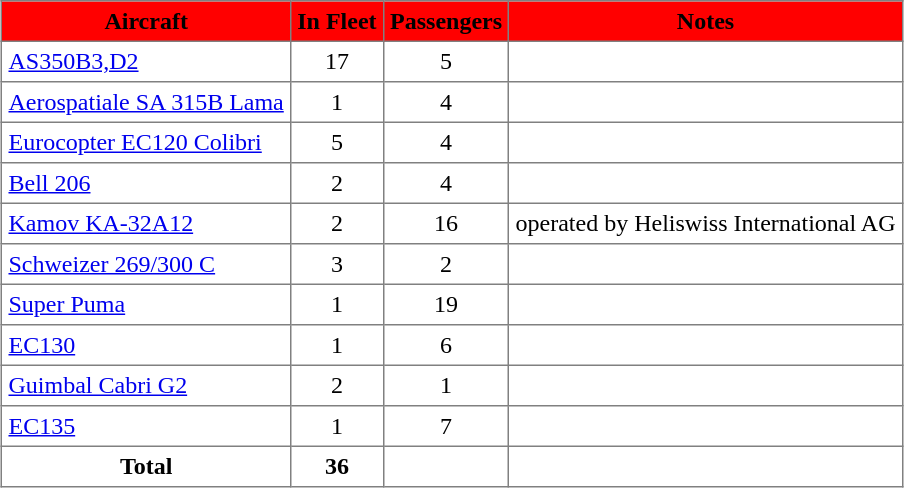<table class="toccolors" border="1" cellpadding="4" style="margin: 1em auto; white-space:nowrap; border-collapse:collapse;">
<tr style="background:red;">
<th>Aircraft</th>
<th>In Fleet</th>
<th>Passengers</th>
<th>Notes</th>
</tr>
<tr>
<td><a href='#'>AS350B3,D2</a></td>
<td align="center">17</td>
<td align="center">5</td>
<td></td>
</tr>
<tr>
<td><a href='#'>Aerospatiale SA 315B Lama</a></td>
<td align="center">1</td>
<td align="center">4</td>
<td></td>
</tr>
<tr>
<td><a href='#'>Eurocopter EC120 Colibri</a></td>
<td align="center">5</td>
<td align="center">4</td>
<td></td>
</tr>
<tr>
<td><a href='#'>Bell 206</a></td>
<td align="center">2</td>
<td align="center">4</td>
<td></td>
</tr>
<tr>
<td><a href='#'>Kamov KA-32A12</a></td>
<td align="center">2</td>
<td align="center">16</td>
<td>operated by Heliswiss International AG</td>
</tr>
<tr>
<td><a href='#'>Schweizer 269/300 C</a></td>
<td align="center">3</td>
<td align="center">2</td>
<td></td>
</tr>
<tr>
<td><a href='#'>Super Puma</a></td>
<td align="center">1</td>
<td align="center">19</td>
<td></td>
</tr>
<tr>
<td><a href='#'>EC130</a></td>
<td align="center">1</td>
<td align="center">6</td>
<td></td>
</tr>
<tr>
<td><a href='#'>Guimbal Cabri G2</a></td>
<td align="center">2</td>
<td align="center">1</td>
<td></td>
</tr>
<tr>
<td><a href='#'>EC135</a></td>
<td align="center">1</td>
<td align="center">7</td>
<td></td>
</tr>
<tr>
<th>Total</th>
<th>36</th>
<th></th>
<th></th>
</tr>
</table>
